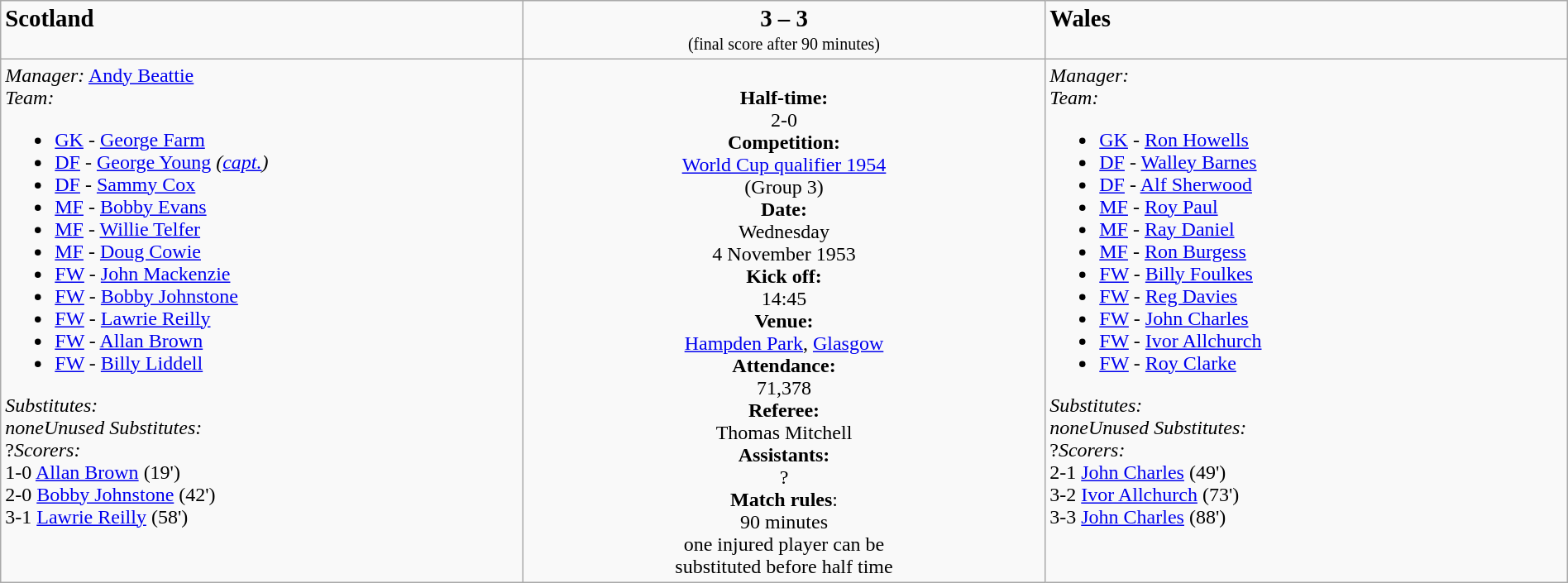<table border=0 class="wikitable" width=100%>
<tr>
<td width=33% valign=top><big> <strong>Scotland</strong></big></td>
<td width=33% valign=top align=center><big><strong>3 – 3</strong></big><br><small>(final score after 90 minutes)</small></td>
<td width=33% valign=top><big> <strong>Wales</strong></big></td>
</tr>
<tr>
<td valign=top><em>Manager:</em>  <a href='#'>Andy Beattie</a><br><em>Team:</em><ul><li><a href='#'>GK</a> - <a href='#'>George Farm</a></li><li><a href='#'>DF</a> - <a href='#'>George Young</a> <em>(<a href='#'>capt.</a>)</em></li><li><a href='#'>DF</a> - <a href='#'>Sammy Cox</a></li><li><a href='#'>MF</a> - <a href='#'>Bobby Evans</a></li><li><a href='#'>MF</a> - <a href='#'>Willie Telfer</a></li><li><a href='#'>MF</a> - <a href='#'>Doug Cowie</a></li><li><a href='#'>FW</a> - <a href='#'>John Mackenzie</a></li><li><a href='#'>FW</a> - <a href='#'>Bobby Johnstone</a></li><li><a href='#'>FW</a> - <a href='#'>Lawrie Reilly</a></li><li><a href='#'>FW</a> - <a href='#'>Allan Brown</a></li><li><a href='#'>FW</a> - <a href='#'>Billy Liddell</a></li></ul><em>Substitutes:</em><br><em>none</em><em>Unused Substitutes:</em>
<br>?<em>Scorers:</em>
<br>1-0 <a href='#'>Allan Brown</a> (19')
<br>2-0 <a href='#'>Bobby Johnstone</a> (42')
<br>3-1 <a href='#'>Lawrie Reilly</a> (58')</td>
<td valign=middle align=center><br><strong>Half-time:</strong><br>2-0<br><strong>Competition:</strong><br><a href='#'>World Cup qualifier 1954</a><br> (Group 3)<br><strong>Date:</strong><br>Wednesday<br>4 November 1953<br><strong>Kick off:</strong><br>14:45<br><strong>Venue:</strong><br><a href='#'>Hampden Park</a>, <a href='#'>Glasgow</a><br><strong>Attendance:</strong><br> 71,378<br><strong>Referee:</strong><br>Thomas Mitchell <br><strong>Assistants:</strong><br>?<br><strong>Match rules</strong>:<br>90 minutes<br>one injured player can be<br>substituted before half time
</td>
<td valign=top><em>Manager:</em><br><em>Team:</em><ul><li><a href='#'>GK</a> - <a href='#'>Ron Howells</a></li><li><a href='#'>DF</a> - <a href='#'>Walley Barnes</a></li><li><a href='#'>DF</a> - <a href='#'>Alf Sherwood</a></li><li><a href='#'>MF</a> - <a href='#'>Roy Paul</a></li><li><a href='#'>MF</a> - <a href='#'>Ray Daniel</a></li><li><a href='#'>MF</a> - <a href='#'>Ron Burgess</a></li><li><a href='#'>FW</a> - <a href='#'>Billy Foulkes</a></li><li><a href='#'>FW</a> - <a href='#'>Reg Davies</a></li><li><a href='#'>FW</a> - <a href='#'>John Charles</a></li><li><a href='#'>FW</a> - <a href='#'>Ivor Allchurch</a></li><li><a href='#'>FW</a> - <a href='#'>Roy Clarke</a></li></ul><em>Substitutes:</em><br><em>none</em><em>Unused Substitutes:</em>
<br>?<em>Scorers:</em>
<br>2-1 <a href='#'>John Charles</a> (49')
<br>3-2 <a href='#'>Ivor Allchurch</a> (73')
<br>3-3 <a href='#'>John Charles</a> (88')</td>
</tr>
</table>
